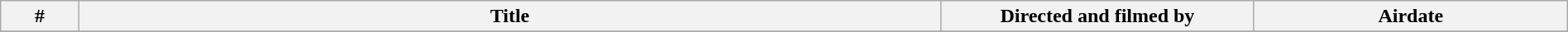<table class="wikitable plainrowheaders" width="100%">
<tr>
<th width="5%">#</th>
<th width="55%">Title</th>
<th width="20%">Directed and filmed by</th>
<th width="20%">Airdate</th>
</tr>
<tr>
</tr>
</table>
